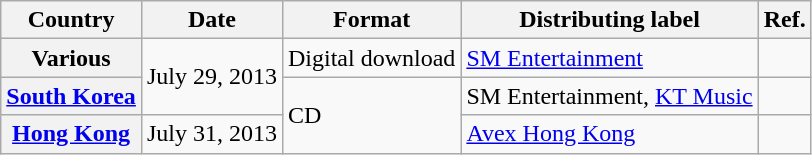<table class="wikitable plainrowheaders">
<tr>
<th>Country</th>
<th>Date</th>
<th>Format</th>
<th>Distributing label</th>
<th>Ref.</th>
</tr>
<tr>
<th scope="row">Various</th>
<td rowspan="2">July 29, 2013</td>
<td>Digital download</td>
<td><a href='#'>SM Entertainment</a></td>
<td style="text-align:center;"></td>
</tr>
<tr>
<th scope="row"><a href='#'>South Korea</a></th>
<td rowspan="2">CD</td>
<td>SM Entertainment, <a href='#'>KT Music</a></td>
<td style="text-align:center;"></td>
</tr>
<tr>
<th scope="row"><a href='#'>Hong Kong</a></th>
<td>July 31, 2013</td>
<td><a href='#'>Avex Hong Kong</a></td>
<td style="text-align:center;"></td>
</tr>
</table>
